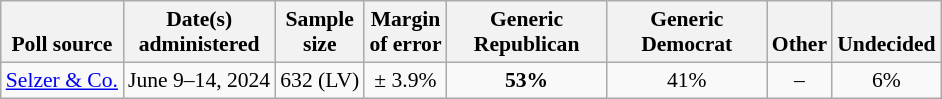<table class="wikitable" style="font-size:90%;text-align:center;">
<tr valign=bottom>
<th>Poll source</th>
<th>Date(s)<br>administered</th>
<th>Sample<br>size</th>
<th>Margin<br>of error</th>
<th style="width:100px;">Generic<br>Republican</th>
<th style="width:100px;">Generic<br>Democrat</th>
<th>Other</th>
<th>Undecided</th>
</tr>
<tr>
<td style="text-align:left;"><a href='#'>Selzer & Co.</a></td>
<td data-sort-value="2024-06-14">June 9–14, 2024</td>
<td>632 (LV)</td>
<td>± 3.9%</td>
<td><strong>53%</strong></td>
<td>41%</td>
<td>–</td>
<td>6%</td>
</tr>
</table>
